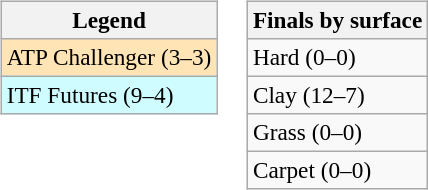<table>
<tr valign=top>
<td><br><table class=wikitable style=font-size:97%>
<tr>
<th>Legend</th>
</tr>
<tr bgcolor=moccasin>
<td>ATP Challenger (3–3)</td>
</tr>
<tr bgcolor=cffcff>
<td>ITF Futures (9–4)</td>
</tr>
</table>
</td>
<td><br><table class=wikitable style=font-size:97%>
<tr>
<th>Finals by surface</th>
</tr>
<tr>
<td>Hard (0–0)</td>
</tr>
<tr>
<td>Clay (12–7)</td>
</tr>
<tr>
<td>Grass (0–0)</td>
</tr>
<tr>
<td>Carpet (0–0)</td>
</tr>
</table>
</td>
</tr>
</table>
